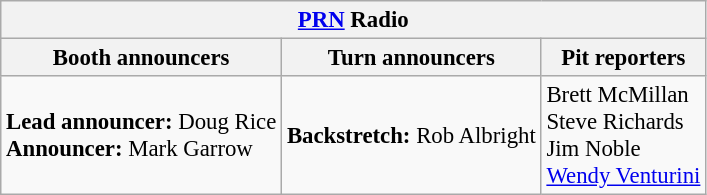<table class="wikitable" style="font-size: 95%;">
<tr>
<th colspan="3"><a href='#'>PRN</a> Radio</th>
</tr>
<tr>
<th>Booth announcers</th>
<th>Turn announcers</th>
<th>Pit reporters</th>
</tr>
<tr>
<td><strong>Lead announcer:</strong> Doug Rice<br><strong>Announcer:</strong> Mark Garrow</td>
<td><strong>Backstretch:</strong> Rob Albright</td>
<td>Brett McMillan<br>Steve Richards<br>Jim Noble<br><a href='#'>Wendy Venturini</a></td>
</tr>
</table>
